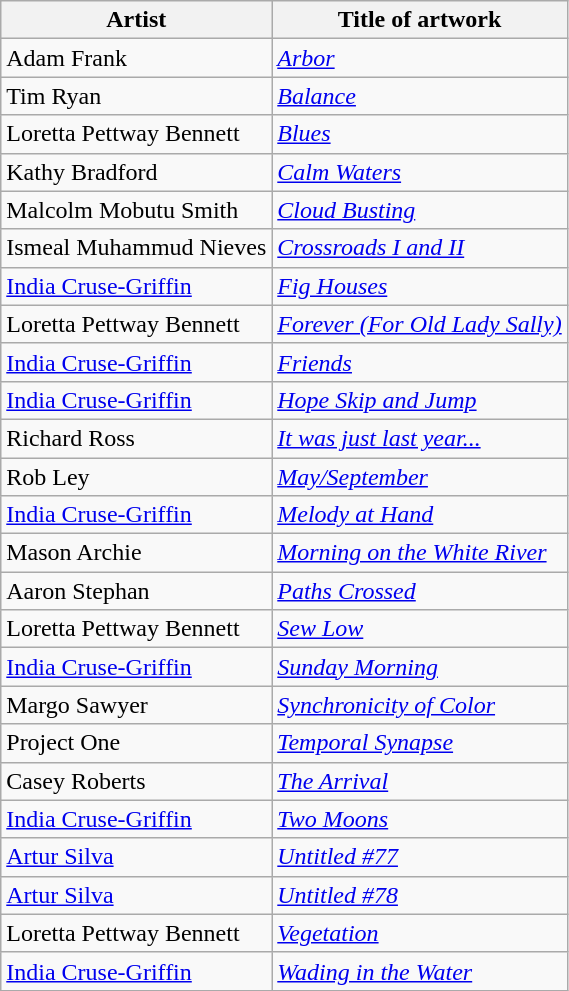<table class="wikitable sortable">
<tr>
<th>Artist</th>
<th>Title of artwork</th>
</tr>
<tr>
<td>Adam Frank</td>
<td><em><a href='#'>Arbor</a></em></td>
</tr>
<tr>
<td>Tim Ryan</td>
<td><em><a href='#'>Balance</a></em></td>
</tr>
<tr>
<td>Loretta Pettway Bennett</td>
<td><em><a href='#'>Blues</a></em></td>
</tr>
<tr>
<td>Kathy Bradford</td>
<td><em><a href='#'>Calm Waters</a></em></td>
</tr>
<tr>
<td>Malcolm Mobutu Smith</td>
<td><em><a href='#'>Cloud Busting</a></em></td>
</tr>
<tr>
<td>Ismeal Muhammud Nieves</td>
<td><em><a href='#'>Crossroads I and II</a></em></td>
</tr>
<tr>
<td><a href='#'>India Cruse-Griffin</a></td>
<td><em><a href='#'>Fig Houses</a></em></td>
</tr>
<tr>
<td>Loretta Pettway Bennett</td>
<td><em><a href='#'>Forever (For Old Lady Sally)</a></em></td>
</tr>
<tr>
<td><a href='#'>India Cruse-Griffin</a></td>
<td><em><a href='#'>Friends</a></em></td>
</tr>
<tr>
<td><a href='#'>India Cruse-Griffin</a></td>
<td><em><a href='#'>Hope Skip and Jump</a></em></td>
</tr>
<tr>
<td>Richard Ross</td>
<td><em><a href='#'>It was just last year...</a></em></td>
</tr>
<tr>
<td>Rob Ley</td>
<td><em><a href='#'>May/September</a></em></td>
</tr>
<tr>
<td><a href='#'>India Cruse-Griffin</a></td>
<td><em><a href='#'>Melody at Hand</a></em></td>
</tr>
<tr>
<td>Mason Archie</td>
<td><em><a href='#'>Morning on the White River</a></em></td>
</tr>
<tr>
<td>Aaron Stephan</td>
<td><em><a href='#'>Paths Crossed</a></em></td>
</tr>
<tr>
<td>Loretta Pettway Bennett</td>
<td><em><a href='#'>Sew Low</a></em></td>
</tr>
<tr>
<td><a href='#'>India Cruse-Griffin</a></td>
<td><em><a href='#'>Sunday Morning</a></em></td>
</tr>
<tr>
<td>Margo Sawyer</td>
<td><em><a href='#'>Synchronicity of Color</a></em></td>
</tr>
<tr>
<td>Project One</td>
<td><em><a href='#'>Temporal Synapse</a></em></td>
</tr>
<tr>
<td>Casey Roberts</td>
<td><em><a href='#'>The Arrival</a></em></td>
</tr>
<tr>
<td><a href='#'>India Cruse-Griffin</a></td>
<td><em><a href='#'>Two Moons</a></em></td>
</tr>
<tr>
<td><a href='#'>Artur Silva</a></td>
<td><em><a href='#'>Untitled #77</a></em></td>
</tr>
<tr>
<td><a href='#'>Artur Silva</a></td>
<td><em><a href='#'>Untitled #78</a></em></td>
</tr>
<tr>
<td>Loretta Pettway Bennett</td>
<td><em><a href='#'>Vegetation</a></em></td>
</tr>
<tr>
<td><a href='#'>India Cruse-Griffin</a></td>
<td><em><a href='#'>Wading in the Water</a></em></td>
</tr>
</table>
